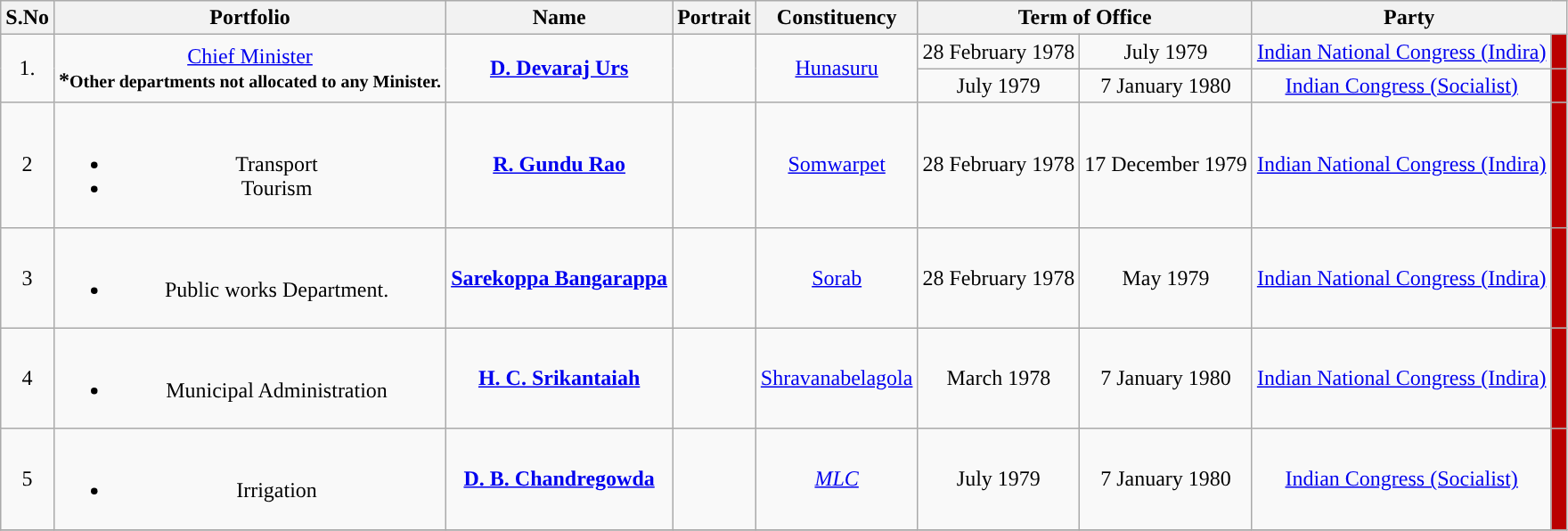<table class="wikitable sortable" style="text-align:center;">
<tr>
<th>S.No</th>
<th>Portfolio</th>
<th>Name</th>
<th>Portrait</th>
<th>Constituency</th>
<th colspan="2">Term of Office</th>
<th colspan="2" scope="col">Party</th>
</tr>
<tr>
<td rowspan="2">1.</td>
<td rowspan="2"><a href='#'>Chief Minister</a><br><strong>*<small>Other departments not allocated to any Minister.</small></strong></td>
<td rowspan="2"><strong><a href='#'>D. Devaraj Urs</a></strong><br></td>
<td rowspan="2"></td>
<td rowspan="2"><a href='#'>Hunasuru</a></td>
<td>28 February 1978</td>
<td>July 1979</td>
<td><a href='#'>Indian National Congress (Indira)</a></td>
<td width="4px" bgcolor="background-color: "></td>
</tr>
<tr style="text-align:center">
<td>July 1979</td>
<td>7 January 1980</td>
<td><a href='#'>Indian Congress (Socialist)</a></td>
<td width="4px" bgcolor="background-color: "></td>
</tr>
<tr>
<td>2</td>
<td><br><ul><li>Transport</li><li>Tourism</li></ul></td>
<td><strong><a href='#'>R. Gundu Rao</a></strong></td>
<td></td>
<td><a href='#'>Somwarpet</a></td>
<td>28 February 1978</td>
<td>17 December 1979</td>
<td><a href='#'>Indian National Congress (Indira)</a></td>
<td width="4px" bgcolor="background-color: "></td>
</tr>
<tr style="text-align:center">
<td>3</td>
<td><br><ul><li>Public works Department.</li></ul></td>
<td><strong><a href='#'>Sarekoppa Bangarappa</a></strong></td>
<td></td>
<td><a href='#'>Sorab</a></td>
<td>28 February 1978</td>
<td>May 1979</td>
<td><a href='#'>Indian National Congress (Indira)</a></td>
<td width="4px" bgcolor="background-color: "></td>
</tr>
<tr>
<td>4</td>
<td><br><ul><li>Municipal Administration</li></ul></td>
<td><strong><a href='#'>H. C. Srikantaiah</a></strong></td>
<td></td>
<td><a href='#'>Shravanabelagola</a></td>
<td>March 1978</td>
<td>7 January 1980</td>
<td><a href='#'>Indian National Congress (Indira)</a></td>
<td width="4px" bgcolor="background-color: "></td>
</tr>
<tr>
<td>5</td>
<td><br><ul><li>Irrigation</li></ul></td>
<td><strong><a href='#'>D. B. Chandregowda</a></strong></td>
<td></td>
<td><em><a href='#'>MLC</a></em></td>
<td>July 1979</td>
<td>7 January 1980</td>
<td><a href='#'>Indian Congress (Socialist)</a></td>
<td width="4px" bgcolor="background-color: "></td>
</tr>
<tr style="text-align:center">
</tr>
</table>
